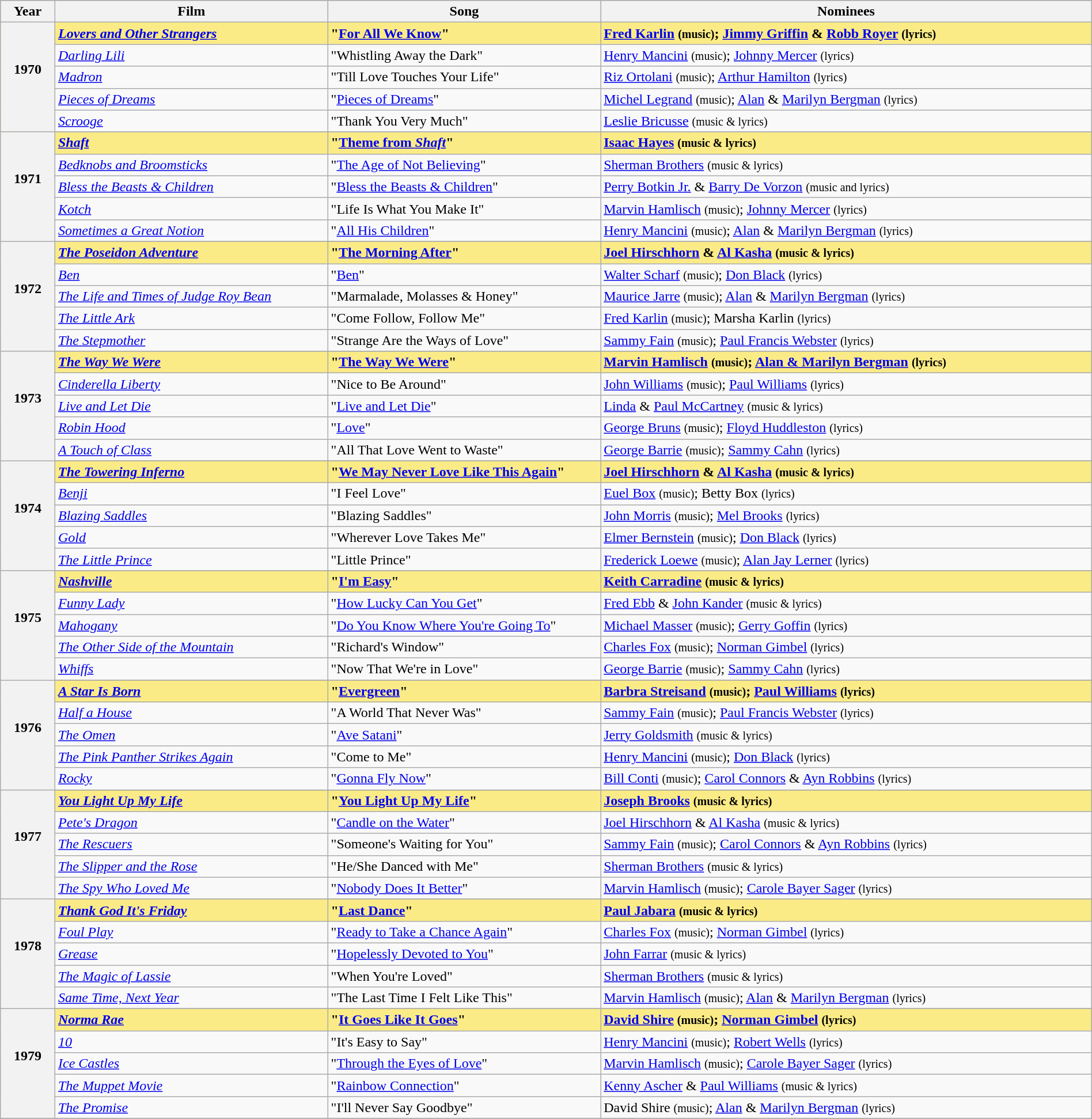<table class="wikitable" style="width:100%">
<tr bgcolor="#bebebe">
<th width="5%">Year</th>
<th width="25%">Film</th>
<th width="25%">Song</th>
<th width="45%">Nominees</th>
</tr>
<tr style="background:#FAEB86">
<th rowspan="5">1970<br> <br></th>
<td><strong><em><a href='#'>Lovers and Other Strangers</a></em></strong></td>
<td><strong>"<a href='#'>For All We Know</a>"</strong></td>
<td><strong><a href='#'>Fred Karlin</a> <small>(music)</small>; <a href='#'>Jimmy Griffin</a> & <a href='#'>Robb Royer</a> <small>(lyrics)</small></strong></td>
</tr>
<tr>
<td><em><a href='#'>Darling Lili</a></em></td>
<td>"Whistling Away the Dark"</td>
<td><a href='#'>Henry Mancini</a> <small>(music)</small>; <a href='#'>Johnny Mercer</a> <small>(lyrics)</small></td>
</tr>
<tr>
<td><em><a href='#'>Madron</a></em></td>
<td>"Till Love Touches Your Life"</td>
<td><a href='#'>Riz Ortolani</a> <small>(music)</small>; <a href='#'>Arthur Hamilton</a> <small>(lyrics)</small></td>
</tr>
<tr>
<td><em><a href='#'>Pieces of Dreams</a></em></td>
<td>"<a href='#'>Pieces of Dreams</a>"</td>
<td><a href='#'>Michel Legrand</a> <small>(music)</small>; <a href='#'>Alan</a> & <a href='#'>Marilyn Bergman</a> <small>(lyrics)</small></td>
</tr>
<tr>
<td><em><a href='#'>Scrooge</a></em></td>
<td>"Thank You Very Much"</td>
<td><a href='#'>Leslie Bricusse</a> <small>(music & lyrics)</small></td>
</tr>
<tr>
<th rowspan="6" style="text-align:center">1971<br> <br></th>
</tr>
<tr style="background:#FAEB86">
<td><strong><em><a href='#'>Shaft</a></em></strong></td>
<td><strong>"<a href='#'>Theme from <em>Shaft</em></a>"</strong></td>
<td><strong><a href='#'>Isaac Hayes</a> <small>(music & lyrics)</small></strong></td>
</tr>
<tr>
<td><em><a href='#'>Bedknobs and Broomsticks</a></em></td>
<td>"<a href='#'>The Age of Not Believing</a>"</td>
<td><a href='#'>Sherman Brothers</a> <small>(music & lyrics)</small></td>
</tr>
<tr>
<td><em><a href='#'>Bless the Beasts & Children</a></em></td>
<td>"<a href='#'>Bless the Beasts & Children</a>"</td>
<td><a href='#'>Perry Botkin Jr.</a> & <a href='#'>Barry De Vorzon</a> <small>(music and lyrics)</small></td>
</tr>
<tr>
<td><em><a href='#'>Kotch</a></em></td>
<td>"Life Is What You Make It"</td>
<td><a href='#'>Marvin Hamlisch</a> <small>(music)</small>; <a href='#'>Johnny Mercer</a> <small>(lyrics)</small></td>
</tr>
<tr>
<td><em><a href='#'>Sometimes a Great Notion</a></em></td>
<td>"<a href='#'>All His Children</a>"</td>
<td><a href='#'>Henry Mancini</a> <small>(music)</small>; <a href='#'>Alan</a> & <a href='#'>Marilyn Bergman</a> <small>(lyrics)</small></td>
</tr>
<tr>
<th rowspan="6" style="text-align:center">1972<br> <br></th>
</tr>
<tr style="background:#FAEB86">
<td><strong><em><a href='#'>The Poseidon Adventure</a></em></strong></td>
<td><strong>"<a href='#'>The Morning After</a>"</strong></td>
<td><strong><a href='#'>Joel Hirschhorn</a> & <a href='#'>Al Kasha</a> <small>(music & lyrics)</small></strong></td>
</tr>
<tr>
<td><em><a href='#'>Ben</a></em></td>
<td>"<a href='#'>Ben</a>"</td>
<td><a href='#'>Walter Scharf</a> <small>(music)</small>; <a href='#'>Don Black</a> <small>(lyrics)</small></td>
</tr>
<tr>
<td><em><a href='#'>The Life and Times of Judge Roy Bean</a></em></td>
<td>"Marmalade, Molasses & Honey"</td>
<td><a href='#'>Maurice Jarre</a> <small>(music)</small>; <a href='#'>Alan</a> & <a href='#'>Marilyn Bergman</a> <small>(lyrics)</small></td>
</tr>
<tr>
<td><em><a href='#'>The Little Ark</a></em></td>
<td>"Come Follow, Follow Me"</td>
<td><a href='#'>Fred Karlin</a> <small>(music)</small>; Marsha Karlin <small>(lyrics)</small></td>
</tr>
<tr>
<td><em><a href='#'>The Stepmother</a></em></td>
<td>"Strange Are the Ways of Love"</td>
<td><a href='#'>Sammy Fain</a> <small>(music)</small>; <a href='#'>Paul Francis Webster</a> <small>(lyrics)</small></td>
</tr>
<tr>
<th rowspan="6" style="text-align:center">1973<br> <br></th>
</tr>
<tr style="background:#FAEB86">
<td><strong><em><a href='#'>The Way We Were</a></em></strong></td>
<td><strong>"<a href='#'>The Way We Were</a>"</strong></td>
<td><strong><a href='#'>Marvin Hamlisch</a> <small>(music)</small>; <a href='#'>Alan & Marilyn Bergman</a> <small>(lyrics)</small></strong></td>
</tr>
<tr>
<td><em><a href='#'>Cinderella Liberty</a></em></td>
<td>"Nice to Be Around"</td>
<td><a href='#'>John Williams</a> <small>(music)</small>; <a href='#'>Paul Williams</a> <small>(lyrics)</small></td>
</tr>
<tr>
<td><em><a href='#'>Live and Let Die</a></em></td>
<td>"<a href='#'>Live and Let Die</a>"</td>
<td><a href='#'>Linda</a> & <a href='#'>Paul McCartney</a> <small>(music & lyrics)</small></td>
</tr>
<tr>
<td><em><a href='#'>Robin Hood</a></em></td>
<td>"<a href='#'>Love</a>"</td>
<td><a href='#'>George Bruns</a> <small>(music)</small>; <a href='#'>Floyd Huddleston</a> <small>(lyrics)</small></td>
</tr>
<tr>
<td><em><a href='#'>A Touch of Class</a></em></td>
<td>"All That Love Went to Waste"</td>
<td><a href='#'>George Barrie</a> <small>(music)</small>; <a href='#'>Sammy Cahn</a> <small>(lyrics)</small></td>
</tr>
<tr>
<th rowspan="6" style="text-align:center">1974<br> <br></th>
</tr>
<tr style="background:#FAEB86">
<td><strong><em><a href='#'>The Towering Inferno</a></em></strong></td>
<td><strong>"<a href='#'>We May Never Love Like This Again</a>"</strong></td>
<td><strong><a href='#'>Joel Hirschhorn</a> & <a href='#'>Al Kasha</a> <small>(music & lyrics)</small></strong></td>
</tr>
<tr>
<td><em><a href='#'>Benji</a></em></td>
<td>"I Feel Love"</td>
<td><a href='#'>Euel Box</a> <small>(music)</small>; Betty Box <small>(lyrics)</small></td>
</tr>
<tr>
<td><em><a href='#'>Blazing Saddles</a></em></td>
<td>"Blazing Saddles"</td>
<td><a href='#'>John Morris</a> <small>(music)</small>; <a href='#'>Mel Brooks</a> <small>(lyrics)</small></td>
</tr>
<tr>
<td><em><a href='#'>Gold</a></em></td>
<td>"Wherever Love Takes Me"</td>
<td><a href='#'>Elmer Bernstein</a> <small>(music)</small>; <a href='#'>Don Black</a> <small>(lyrics)</small></td>
</tr>
<tr>
<td><em><a href='#'>The Little Prince</a></em></td>
<td>"Little Prince"</td>
<td><a href='#'>Frederick Loewe</a> <small>(music)</small>; <a href='#'>Alan Jay Lerner</a> <small>(lyrics)</small></td>
</tr>
<tr>
<th rowspan="6" style="text-align:center">1975<br> <br></th>
</tr>
<tr style="background:#FAEB86">
<td><strong><em><a href='#'>Nashville</a></em></strong></td>
<td><strong>"<a href='#'>I'm Easy</a>"</strong></td>
<td><strong><a href='#'>Keith Carradine</a> <small>(music & lyrics)</small></strong></td>
</tr>
<tr>
<td><em><a href='#'>Funny Lady</a></em></td>
<td>"<a href='#'>How Lucky Can You Get</a>"</td>
<td><a href='#'>Fred Ebb</a> & <a href='#'>John Kander</a> <small>(music & lyrics)</small></td>
</tr>
<tr>
<td><em><a href='#'>Mahogany</a></em></td>
<td>"<a href='#'>Do You Know Where You're Going To</a>"</td>
<td><a href='#'>Michael Masser</a> <small>(music)</small>; <a href='#'>Gerry Goffin</a> <small>(lyrics)</small></td>
</tr>
<tr>
<td><em><a href='#'>The Other Side of the Mountain</a></em></td>
<td>"Richard's Window"</td>
<td><a href='#'>Charles Fox</a> <small>(music)</small>; <a href='#'>Norman Gimbel</a> <small>(lyrics)</small></td>
</tr>
<tr>
<td><em><a href='#'>Whiffs</a></em></td>
<td>"Now That We're in Love"</td>
<td><a href='#'>George Barrie</a> <small>(music)</small>; <a href='#'>Sammy Cahn</a> <small>(lyrics)</small></td>
</tr>
<tr>
<th rowspan="6" style="text-align:center">1976<br> <br></th>
</tr>
<tr style="background:#FAEB86">
<td><strong><em><a href='#'>A Star Is Born</a></em></strong></td>
<td><strong>"<a href='#'>Evergreen</a>"</strong></td>
<td><strong><a href='#'>Barbra Streisand</a> <small>(music)</small>; <a href='#'>Paul Williams</a> <small>(lyrics)</small></strong></td>
</tr>
<tr>
<td><em><a href='#'>Half a House</a></em></td>
<td>"A World That Never Was"</td>
<td><a href='#'>Sammy Fain</a> <small>(music)</small>; <a href='#'>Paul Francis Webster</a> <small>(lyrics)</small></td>
</tr>
<tr>
<td><em><a href='#'>The Omen</a></em></td>
<td>"<a href='#'>Ave Satani</a>"</td>
<td><a href='#'>Jerry Goldsmith</a> <small>(music & lyrics)</small></td>
</tr>
<tr>
<td><em><a href='#'>The Pink Panther Strikes Again</a></em></td>
<td>"Come to Me"</td>
<td><a href='#'>Henry Mancini</a> <small>(music)</small>; <a href='#'>Don Black</a> <small>(lyrics)</small></td>
</tr>
<tr>
<td><em><a href='#'>Rocky</a></em></td>
<td>"<a href='#'>Gonna Fly Now</a>"</td>
<td><a href='#'>Bill Conti</a> <small>(music)</small>; <a href='#'>Carol Connors</a> & <a href='#'>Ayn Robbins</a> <small>(lyrics)</small></td>
</tr>
<tr>
<th rowspan="6" style="text-align:center">1977<br> <br></th>
</tr>
<tr style="background:#FAEB86">
<td><strong><em><a href='#'>You Light Up My Life</a></em></strong></td>
<td><strong>"<a href='#'>You Light Up My Life</a>"</strong></td>
<td><strong><a href='#'>Joseph Brooks</a> <small>(music & lyrics)</small></strong></td>
</tr>
<tr>
<td><em><a href='#'>Pete's Dragon</a></em></td>
<td>"<a href='#'>Candle on the Water</a>"</td>
<td><a href='#'>Joel Hirschhorn</a> & <a href='#'>Al Kasha</a> <small>(music & lyrics)</small></td>
</tr>
<tr>
<td><em><a href='#'>The Rescuers</a></em></td>
<td>"Someone's Waiting for You"</td>
<td><a href='#'>Sammy Fain</a> <small>(music)</small>; <a href='#'>Carol Connors</a> & <a href='#'>Ayn Robbins</a> <small>(lyrics)</small></td>
</tr>
<tr>
<td><em><a href='#'>The Slipper and the Rose</a></em></td>
<td>"He/She Danced with Me"</td>
<td><a href='#'>Sherman Brothers</a> <small>(music & lyrics)</small></td>
</tr>
<tr>
<td><em><a href='#'>The Spy Who Loved Me</a></em></td>
<td>"<a href='#'>Nobody Does It Better</a>"</td>
<td><a href='#'>Marvin Hamlisch</a> <small>(music)</small>; <a href='#'>Carole Bayer Sager</a> <small>(lyrics)</small></td>
</tr>
<tr>
<th rowspan="6" style="text-align:center">1978<br> <br></th>
</tr>
<tr style="background:#FAEB86">
<td><strong><em><a href='#'>Thank God It's Friday</a></em></strong></td>
<td><strong>"<a href='#'>Last Dance</a>"</strong></td>
<td><strong><a href='#'>Paul Jabara</a> <small>(music & lyrics)</small></strong></td>
</tr>
<tr>
<td><em><a href='#'>Foul Play</a></em></td>
<td>"<a href='#'>Ready to Take a Chance Again</a>"</td>
<td><a href='#'>Charles Fox</a> <small>(music)</small>; <a href='#'>Norman Gimbel</a> <small>(lyrics)</small></td>
</tr>
<tr>
<td><em><a href='#'>Grease</a></em></td>
<td>"<a href='#'>Hopelessly Devoted to You</a>"</td>
<td><a href='#'>John Farrar</a> <small>(music & lyrics)</small></td>
</tr>
<tr>
<td><em><a href='#'>The Magic of Lassie</a></em></td>
<td>"When You're Loved"</td>
<td><a href='#'>Sherman Brothers</a> <small>(music & lyrics)</small></td>
</tr>
<tr>
<td><em><a href='#'>Same Time, Next Year</a></em></td>
<td>"The Last Time I Felt Like This"</td>
<td><a href='#'>Marvin Hamlisch</a> <small>(music)</small>; <a href='#'>Alan</a> & <a href='#'>Marilyn Bergman</a> <small>(lyrics)</small></td>
</tr>
<tr>
<th rowspan="6" style="text-align:center">1979<br> <br></th>
</tr>
<tr style="background:#FAEB86">
<td><strong><em><a href='#'>Norma Rae</a></em></strong></td>
<td><strong>"<a href='#'>It Goes Like It Goes</a>"</strong></td>
<td><strong><a href='#'>David Shire</a> <small>(music)</small>; <a href='#'>Norman Gimbel</a> <small>(lyrics)</small></strong></td>
</tr>
<tr>
<td><em><a href='#'>10</a></em></td>
<td>"It's Easy to Say"</td>
<td><a href='#'>Henry Mancini</a> <small>(music)</small>; <a href='#'>Robert Wells</a> <small>(lyrics)</small></td>
</tr>
<tr>
<td><em><a href='#'>Ice Castles</a></em></td>
<td>"<a href='#'>Through the Eyes of Love</a>"</td>
<td><a href='#'>Marvin Hamlisch</a> <small>(music)</small>; <a href='#'>Carole Bayer Sager</a> <small>(lyrics)</small></td>
</tr>
<tr>
<td><em><a href='#'>The Muppet Movie</a></em></td>
<td>"<a href='#'>Rainbow Connection</a>"</td>
<td><a href='#'>Kenny Ascher</a> & <a href='#'>Paul Williams</a> <small>(music & lyrics)</small></td>
</tr>
<tr>
<td><em><a href='#'>The Promise</a></em></td>
<td>"I'll Never Say Goodbye"</td>
<td>David Shire <small>(music)</small>; <a href='#'>Alan</a> & <a href='#'>Marilyn Bergman</a> <small>(lyrics)</small></td>
</tr>
<tr>
</tr>
</table>
